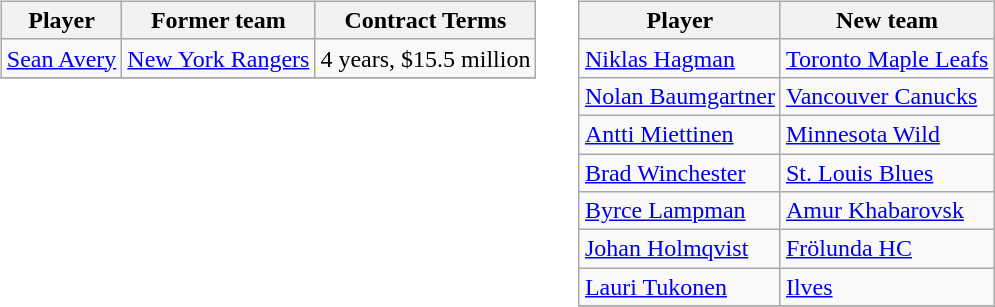<table cellspacing="10">
<tr>
<td valign="top"><br><table class="wikitable">
<tr>
<th>Player</th>
<th>Former team</th>
<th>Contract Terms</th>
</tr>
<tr>
<td><a href='#'>Sean Avery</a></td>
<td><a href='#'>New York Rangers</a></td>
<td>4 years, $15.5 million</td>
</tr>
<tr>
</tr>
</table>
</td>
<td valign="top"><br><table class="wikitable">
<tr>
<th>Player</th>
<th>New team</th>
</tr>
<tr>
<td><a href='#'>Niklas Hagman</a></td>
<td><a href='#'>Toronto Maple Leafs</a></td>
</tr>
<tr>
<td><a href='#'>Nolan Baumgartner</a></td>
<td><a href='#'>Vancouver Canucks</a></td>
</tr>
<tr>
<td><a href='#'>Antti Miettinen</a></td>
<td><a href='#'>Minnesota Wild</a></td>
</tr>
<tr>
<td><a href='#'>Brad Winchester</a></td>
<td><a href='#'>St. Louis Blues</a></td>
</tr>
<tr>
<td><a href='#'>Byrce Lampman</a></td>
<td><a href='#'>Amur Khabarovsk</a></td>
</tr>
<tr>
<td><a href='#'>Johan Holmqvist</a></td>
<td><a href='#'>Frölunda HC</a></td>
</tr>
<tr>
<td><a href='#'>Lauri Tukonen</a></td>
<td><a href='#'>Ilves</a></td>
</tr>
<tr>
</tr>
</table>
</td>
</tr>
</table>
